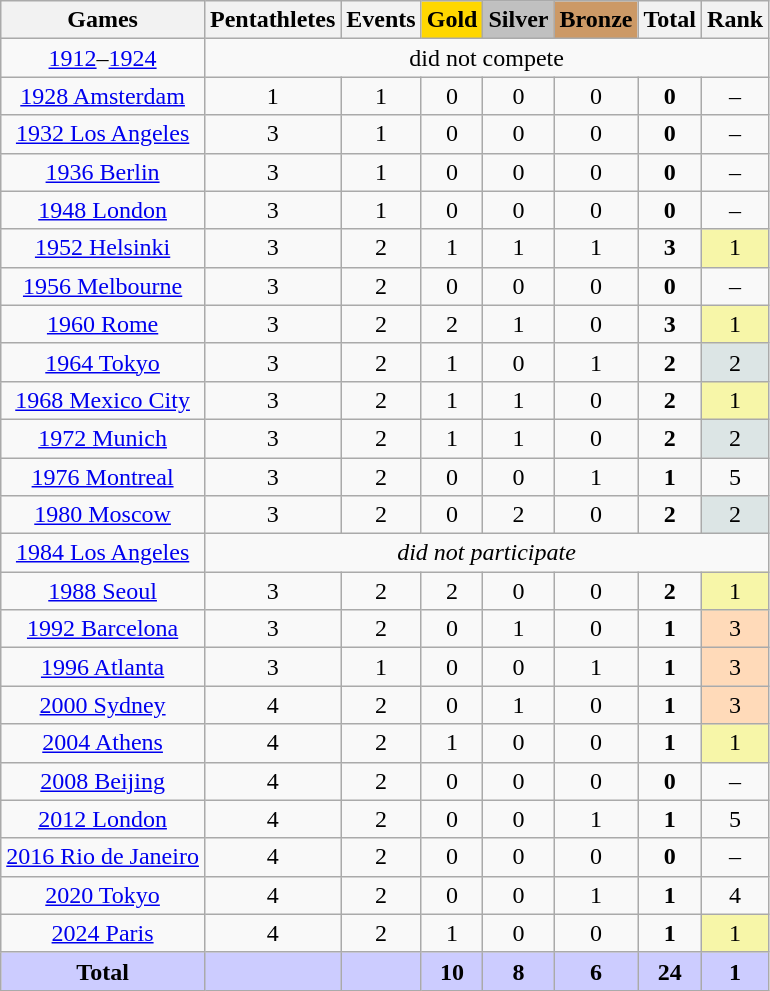<table class="wikitable sortable collapsible collapsed">
<tr>
<th>Games</th>
<th>Pentathletes</th>
<th>Events</th>
<th style="text-align:center; background-color:gold;">Gold</th>
<th style="text-align:center; background-color:silver;">Silver</th>
<th style="text-align:center; background-color:#c96;">Bronze</th>
<th>Total</th>
<th>Rank</th>
</tr>
<tr align=center>
<td><a href='#'>1912</a>–<a href='#'>1924</a></td>
<td colspan=7>did not compete</td>
</tr>
<tr align=center>
<td><a href='#'>1928 Amsterdam</a></td>
<td>1</td>
<td>1</td>
<td>0</td>
<td>0</td>
<td>0</td>
<td><strong>0</strong></td>
<td>–</td>
</tr>
<tr align=center>
<td><a href='#'>1932 Los Angeles</a></td>
<td>3</td>
<td>1</td>
<td>0</td>
<td>0</td>
<td>0</td>
<td><strong>0</strong></td>
<td>–</td>
</tr>
<tr align=center>
<td><a href='#'>1936 Berlin</a></td>
<td>3</td>
<td>1</td>
<td>0</td>
<td>0</td>
<td>0</td>
<td><strong>0</strong></td>
<td>–</td>
</tr>
<tr align=center>
<td><a href='#'>1948 London</a></td>
<td>3</td>
<td>1</td>
<td>0</td>
<td>0</td>
<td>0</td>
<td><strong>0</strong></td>
<td>–</td>
</tr>
<tr align=center>
<td><a href='#'>1952 Helsinki</a></td>
<td>3</td>
<td>2</td>
<td>1</td>
<td>1</td>
<td>1</td>
<td><strong>3</strong></td>
<td bgcolor=f7f6a8>1</td>
</tr>
<tr align=center>
<td><a href='#'>1956 Melbourne</a></td>
<td>3</td>
<td>2</td>
<td>0</td>
<td>0</td>
<td>0</td>
<td><strong>0</strong></td>
<td>–</td>
</tr>
<tr align=center>
<td><a href='#'>1960 Rome</a></td>
<td>3</td>
<td>2</td>
<td>2</td>
<td>1</td>
<td>0</td>
<td><strong>3</strong></td>
<td bgcolor=f7f6a8>1</td>
</tr>
<tr align=center>
<td><a href='#'>1964 Tokyo</a></td>
<td>3</td>
<td>2</td>
<td>1</td>
<td>0</td>
<td>1</td>
<td><strong>2</strong></td>
<td bgcolor=dce5e5>2</td>
</tr>
<tr align=center>
<td><a href='#'>1968 Mexico City</a></td>
<td>3</td>
<td>2</td>
<td>1</td>
<td>1</td>
<td>0</td>
<td><strong>2</strong></td>
<td bgcolor=f7f6a8>1</td>
</tr>
<tr align=center>
<td><a href='#'>1972 Munich</a></td>
<td>3</td>
<td>2</td>
<td>1</td>
<td>1</td>
<td>0</td>
<td><strong>2</strong></td>
<td bgcolor=dce5e5>2</td>
</tr>
<tr align=center>
<td><a href='#'>1976 Montreal</a></td>
<td>3</td>
<td>2</td>
<td>0</td>
<td>0</td>
<td>1</td>
<td><strong>1</strong></td>
<td>5</td>
</tr>
<tr align=center>
<td><a href='#'>1980 Moscow</a></td>
<td>3</td>
<td>2</td>
<td>0</td>
<td>2</td>
<td>0</td>
<td><strong>2</strong></td>
<td bgcolor=dce5e5>2</td>
</tr>
<tr align=center>
<td><a href='#'>1984 Los Angeles</a></td>
<td colspan=7><em>did not participate</em></td>
</tr>
<tr align=center>
<td><a href='#'>1988 Seoul</a></td>
<td>3</td>
<td>2</td>
<td>2</td>
<td>0</td>
<td>0</td>
<td><strong>2</strong></td>
<td bgcolor=f7f6a8>1</td>
</tr>
<tr align=center>
<td><a href='#'>1992 Barcelona</a></td>
<td>3</td>
<td>2</td>
<td>0</td>
<td>1</td>
<td>0</td>
<td><strong>1</strong></td>
<td bgcolor=ffdab9>3</td>
</tr>
<tr align=center>
<td><a href='#'>1996 Atlanta</a></td>
<td>3</td>
<td>1</td>
<td>0</td>
<td>0</td>
<td>1</td>
<td><strong>1</strong></td>
<td bgcolor=ffdab9>3</td>
</tr>
<tr align=center>
<td><a href='#'>2000 Sydney</a></td>
<td>4</td>
<td>2</td>
<td>0</td>
<td>1</td>
<td>0</td>
<td><strong>1</strong></td>
<td bgcolor=ffdab9>3</td>
</tr>
<tr align=center>
<td><a href='#'>2004 Athens</a></td>
<td>4</td>
<td>2</td>
<td>1</td>
<td>0</td>
<td>0</td>
<td><strong>1</strong></td>
<td bgcolor=f7f6a8>1</td>
</tr>
<tr align=center>
<td><a href='#'>2008 Beijing</a></td>
<td>4</td>
<td>2</td>
<td>0</td>
<td>0</td>
<td>0</td>
<td><strong>0</strong></td>
<td>–</td>
</tr>
<tr align=center>
<td><a href='#'>2012 London</a></td>
<td>4</td>
<td>2</td>
<td>0</td>
<td>0</td>
<td>1</td>
<td><strong>1</strong></td>
<td>5</td>
</tr>
<tr align=center>
<td><a href='#'>2016 Rio de Janeiro</a></td>
<td>4</td>
<td>2</td>
<td>0</td>
<td>0</td>
<td>0</td>
<td><strong>0</strong></td>
<td>–</td>
</tr>
<tr align=center>
<td><a href='#'>2020 Tokyo</a></td>
<td>4</td>
<td>2</td>
<td>0</td>
<td>0</td>
<td>1</td>
<td><strong>1</strong></td>
<td>4</td>
</tr>
<tr align=center>
<td><a href='#'>2024 Paris</a></td>
<td>4</td>
<td>2</td>
<td>1</td>
<td>0</td>
<td>0</td>
<td><strong>1</strong></td>
<td bgcolor=f7f6a8>1</td>
</tr>
<tr style="text-align:center; background-color:#ccf;">
<td><strong>Total</strong></td>
<td></td>
<td></td>
<td><strong>10</strong></td>
<td><strong>8</strong></td>
<td><strong>6</strong></td>
<td><strong>24</strong></td>
<td><strong>1</strong></td>
</tr>
</table>
